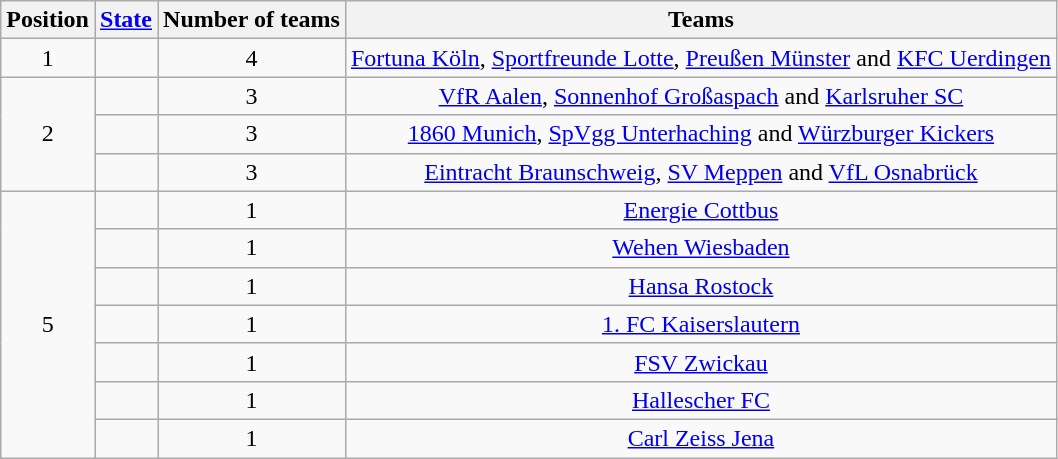<table class="wikitable">
<tr>
<th>Position</th>
<th><a href='#'>State</a></th>
<th>Number of teams</th>
<th>Teams</th>
</tr>
<tr>
<td align=center>1</td>
<td></td>
<td align=center>4</td>
<td align=center><a href='#'>Fortuna Köln</a>, <a href='#'>Sportfreunde Lotte</a>, <a href='#'>Preußen Münster</a> and <a href='#'>KFC Uerdingen</a></td>
</tr>
<tr>
<td align=center rowspan=3>2</td>
<td></td>
<td align=center>3</td>
<td align=center><a href='#'>VfR Aalen</a>, <a href='#'>Sonnenhof Großaspach</a> and <a href='#'>Karlsruher SC</a></td>
</tr>
<tr>
<td></td>
<td align=center>3</td>
<td align=center><a href='#'>1860 Munich</a>, <a href='#'>SpVgg Unterhaching</a> and <a href='#'>Würzburger Kickers</a></td>
</tr>
<tr>
<td></td>
<td align=center>3</td>
<td align=center><a href='#'>Eintracht Braunschweig</a>, <a href='#'>SV Meppen</a> and <a href='#'>VfL Osnabrück</a></td>
</tr>
<tr>
<td align=center rowspan=7>5</td>
<td></td>
<td align=center>1</td>
<td align=center><a href='#'>Energie Cottbus</a></td>
</tr>
<tr>
<td></td>
<td align=center>1</td>
<td align=center><a href='#'>Wehen Wiesbaden</a></td>
</tr>
<tr>
<td></td>
<td align=center>1</td>
<td align=center><a href='#'>Hansa Rostock</a></td>
</tr>
<tr>
<td></td>
<td align=center>1</td>
<td align=center><a href='#'>1. FC Kaiserslautern</a></td>
</tr>
<tr>
<td></td>
<td align=center>1</td>
<td align=center><a href='#'>FSV Zwickau</a></td>
</tr>
<tr>
<td></td>
<td align=center>1</td>
<td align=center><a href='#'>Hallescher FC</a></td>
</tr>
<tr>
<td></td>
<td align=center>1</td>
<td align=center><a href='#'>Carl Zeiss Jena</a></td>
</tr>
</table>
